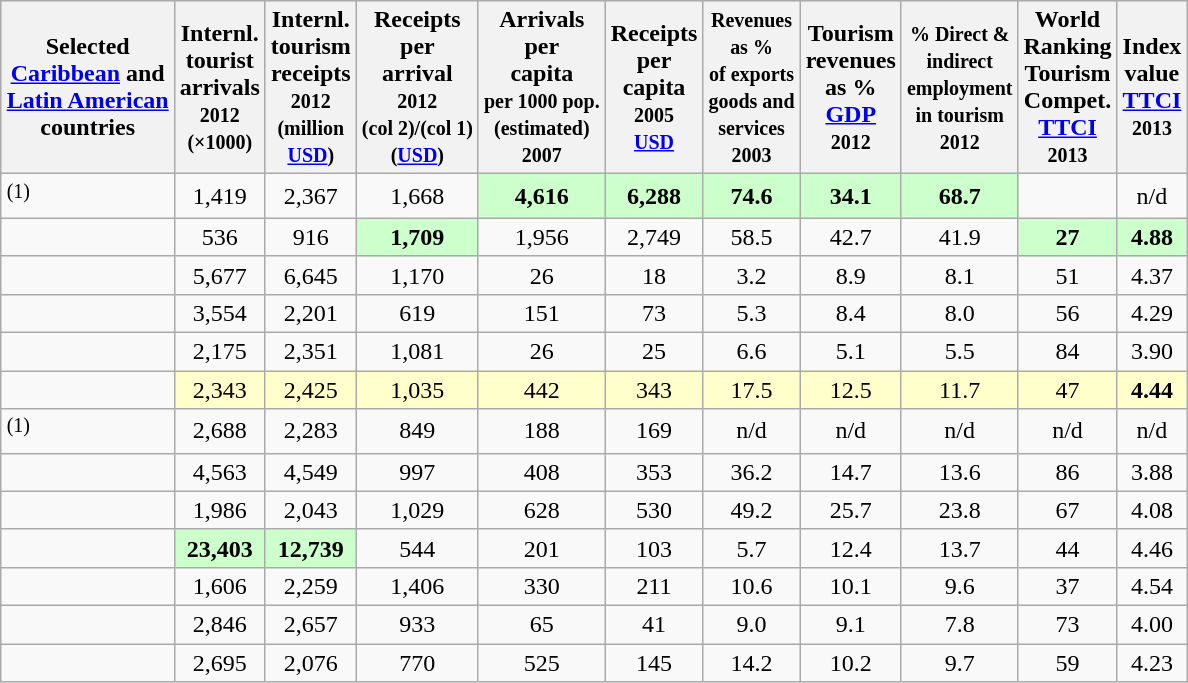<table class="sortable wikitable" style="margin: 1em auto 1em auto; text-align:center;">
<tr bgcolor=#ececec>
<th>Selected <br> <a href='#'>Caribbean</a> and<br><a href='#'>Latin American</a> <br>countries</th>
<th>Internl.<br> tourist<br>arrivals<small><br>2012<br> (×1000)</small></th>
<th>Internl. <br>tourism <br> receipts<br><small>2012</small><br><small>(million<br><a href='#'>USD</a>)</small></th>
<th>Receipts<br> per <br>arrival<br><small> 2012<br>(col 2)/(col 1)<br>(<a href='#'>USD</a>)</small></th>
<th>Arrivals<br>per<br>capita<br><small>per 1000 pop.<br>(estimated)<br>2007 </small></th>
<th>Receipts <br>per<br> capita<small><br>2005 <br><a href='#'>USD</a></small></th>
<th><small>Revenues <br>as % <br>of exports<br>goods and<br>services</small><br><small>2003</small></th>
<th>Tourism<br>revenues<br> as %<br> <a href='#'>GDP</a> <br><small>2012</small></th>
<th><small>% Direct &<br> indirect<br>employment<br>in tourism</small><small><br>2012</small></th>
<th>World<br>Ranking<br>Tourism<br>Compet.<br><a href='#'>TTCI</a><br><small>2013</small></th>
<th>Index<br>value <br><a href='#'>TTCI</a><br><small>2013</small></th>
</tr>
<tr>
<td align=left><sup>(1)</sup></td>
<td>1,419</td>
<td>2,367</td>
<td>1,668</td>
<td bgcolor=#ccffcc><strong>4,616</strong></td>
<td bgcolor=#ccffcc><strong>6,288</strong></td>
<td bgcolor=#ccffcc><strong>74.6</strong></td>
<td bgcolor=#ccffcc><strong>34.1</strong></td>
<td bgcolor=#ccffcc><strong>68.7</strong></td>
<td></td>
<td>n/d</td>
</tr>
<tr>
<td align=left></td>
<td>536</td>
<td>916</td>
<td bgcolor=#ccffcc><strong>1,709</strong></td>
<td>1,956</td>
<td>2,749</td>
<td>58.5</td>
<td>42.7</td>
<td>41.9</td>
<td bgcolor=#ccffcc><strong>27</strong></td>
<td bgcolor=#ccffcc><strong>4.88</strong></td>
</tr>
<tr>
<td align=left></td>
<td>5,677</td>
<td>6,645</td>
<td>1,170</td>
<td>26</td>
<td>18</td>
<td>3.2</td>
<td>8.9</td>
<td>8.1</td>
<td>51</td>
<td>4.37</td>
</tr>
<tr>
<td align=left></td>
<td>3,554</td>
<td>2,201</td>
<td>619</td>
<td>151</td>
<td>73</td>
<td>5.3</td>
<td>8.4</td>
<td>8.0</td>
<td>56</td>
<td>4.29</td>
</tr>
<tr>
<td align="left"></td>
<td>2,175</td>
<td>2,351</td>
<td>1,081</td>
<td>26</td>
<td>25</td>
<td>6.6</td>
<td>5.1</td>
<td>5.5</td>
<td>84</td>
<td>3.90</td>
</tr>
<tr>
<td align=left></td>
<td bgcolor=#ffffcc>2,343</td>
<td bgcolor=#ffffcc>2,425</td>
<td bgcolor=#ffffcc>1,035</td>
<td bgcolor=#ffffcc>442</td>
<td bgcolor=#ffffcc>343</td>
<td bgcolor=#ffffcc>17.5</td>
<td bgcolor=#ffffcc>12.5</td>
<td bgcolor=#ffffcc>11.7</td>
<td bgcolor=#ffffcc>47</td>
<td bgcolor=#ffffcc><strong>4.44</strong></td>
</tr>
<tr>
<td align=left><sup>(1)</sup></td>
<td>2,688</td>
<td>2,283</td>
<td>849</td>
<td>188</td>
<td>169</td>
<td>n/d</td>
<td>n/d</td>
<td>n/d</td>
<td>n/d</td>
<td>n/d</td>
</tr>
<tr>
<td align=left></td>
<td>4,563</td>
<td>4,549</td>
<td>997</td>
<td>408</td>
<td>353</td>
<td>36.2</td>
<td>14.7</td>
<td>13.6</td>
<td>86</td>
<td>3.88</td>
</tr>
<tr>
<td align=left></td>
<td>1,986</td>
<td>2,043</td>
<td>1,029</td>
<td>628</td>
<td>530</td>
<td>49.2</td>
<td>25.7</td>
<td>23.8</td>
<td>67</td>
<td>4.08</td>
</tr>
<tr>
<td align=left></td>
<td bgcolor=#ccffcc><strong>23,403</strong></td>
<td bgcolor=#ccffcc><strong>12,739</strong></td>
<td>544</td>
<td>201</td>
<td>103</td>
<td>5.7</td>
<td>12.4</td>
<td>13.7</td>
<td>44</td>
<td>4.46</td>
</tr>
<tr>
<td align=left></td>
<td>1,606</td>
<td>2,259</td>
<td>1,406</td>
<td>330</td>
<td>211</td>
<td>10.6</td>
<td>10.1</td>
<td>9.6</td>
<td>37</td>
<td>4.54</td>
</tr>
<tr>
<td align="left"></td>
<td>2,846</td>
<td>2,657</td>
<td>933</td>
<td>65</td>
<td>41</td>
<td>9.0</td>
<td>9.1</td>
<td>7.8</td>
<td>73</td>
<td>4.00</td>
</tr>
<tr>
<td align="left"></td>
<td>2,695</td>
<td>2,076</td>
<td>770</td>
<td>525</td>
<td>145</td>
<td>14.2</td>
<td>10.2</td>
<td>9.7</td>
<td>59</td>
<td>4.23</td>
</tr>
</table>
